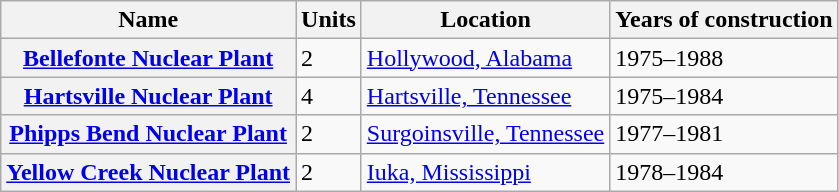<table class="wikitable sortable">
<tr>
<th scope="col">Name</th>
<th scope="col">Units</th>
<th scope="col">Location</th>
<th scope="col">Years of construction</th>
</tr>
<tr>
<th scope="row"><a href='#'>Bellefonte Nuclear Plant</a></th>
<td>2</td>
<td><a href='#'>Hollywood, Alabama</a></td>
<td>1975–1988</td>
</tr>
<tr>
<th scope="row"><a href='#'>Hartsville Nuclear Plant</a></th>
<td>4</td>
<td><a href='#'>Hartsville, Tennessee</a></td>
<td>1975–1984</td>
</tr>
<tr>
<th scope="row"><a href='#'>Phipps Bend Nuclear Plant</a></th>
<td>2</td>
<td><a href='#'>Surgoinsville, Tennessee</a></td>
<td>1977–1981</td>
</tr>
<tr>
<th scope="row"><a href='#'>Yellow Creek Nuclear Plant</a></th>
<td>2</td>
<td><a href='#'>Iuka, Mississippi</a></td>
<td>1978–1984</td>
</tr>
</table>
